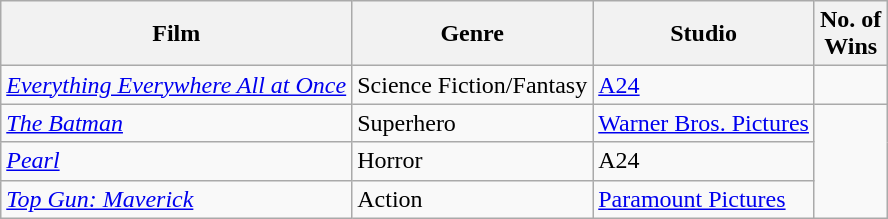<table class="wikitable">
<tr>
<th>Film</th>
<th>Genre</th>
<th>Studio</th>
<th>No. of<br>Wins</th>
</tr>
<tr>
<td><em><a href='#'>Everything Everywhere All at Once</a></em></td>
<td>Science Fiction/Fantasy</td>
<td><a href='#'>A24</a></td>
<td></td>
</tr>
<tr>
<td><a href='#'><em>The Batman</em></a></td>
<td>Superhero</td>
<td><a href='#'>Warner Bros. Pictures</a></td>
<td rowspan="3"></td>
</tr>
<tr>
<td><em><a href='#'>Pearl</a></em></td>
<td>Horror</td>
<td>A24</td>
</tr>
<tr>
<td><em><a href='#'>Top Gun: Maverick</a></em></td>
<td>Action</td>
<td><a href='#'>Paramount Pictures</a></td>
</tr>
</table>
